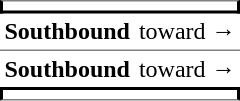<table border="0" cellspacing="0" cellpadding="3">
<tr>
<td colspan="2" style="border-top:solid 1px gray;border-right:solid 2px black;border-left:solid 2px black;border-bottom:solid 2px black;text-align:center"></td>
</tr>
<tr>
<td><strong>Southbound</strong></td>
<td>  toward   →</td>
</tr>
<tr>
<td style="border-top:solid 1px gray"><strong>Southbound</strong></td>
<td style="border-top:solid 1px gray">  toward   →</td>
</tr>
<tr>
<td colspan="2" style="border-top:solid 2px black;border-right:solid 2px black;border-left:solid 2px black;border-bottom:solid 1px gray;text-align:center"></td>
</tr>
</table>
